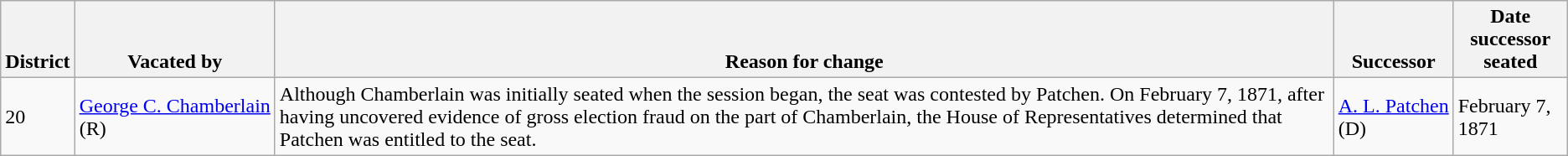<table class="wikitable sortable">
<tr style="vertical-align:bottom;">
<th>District</th>
<th>Vacated by</th>
<th>Reason for change</th>
<th>Successor</th>
<th>Date successor<br>seated</th>
</tr>
<tr>
<td>20</td>
<td nowrap ><a href='#'>George C. Chamberlain</a><br>(R)</td>
<td>Although Chamberlain was initially seated when the session began, the seat was contested by Patchen. On February 7, 1871, after having uncovered evidence of gross election fraud on the part of Chamberlain, the House of Representatives determined that Patchen was entitled to the seat.</td>
<td nowrap ><a href='#'>A. L. Patchen</a><br>(D)</td>
<td>February 7, 1871</td>
</tr>
</table>
